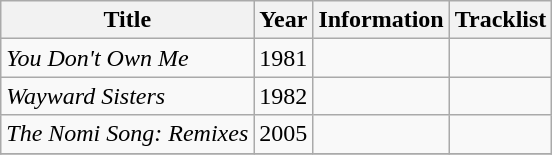<table class="wikitable" style="text-align:center;">
<tr>
<th>Title</th>
<th>Year</th>
<th>Information</th>
<th>Tracklist</th>
</tr>
<tr>
<td style="text-align:left;"><em>You Don't Own Me</em></td>
<td>1981</td>
<td><br></td>
<td><br></td>
</tr>
<tr>
<td style="text-align:left;"><em>Wayward Sisters</em></td>
<td>1982</td>
<td><br></td>
<td><br></td>
</tr>
<tr>
<td style="text-align:left;"><em>The Nomi Song: Remixes</em></td>
<td>2005</td>
<td><br></td>
<td><br></td>
</tr>
<tr>
</tr>
</table>
